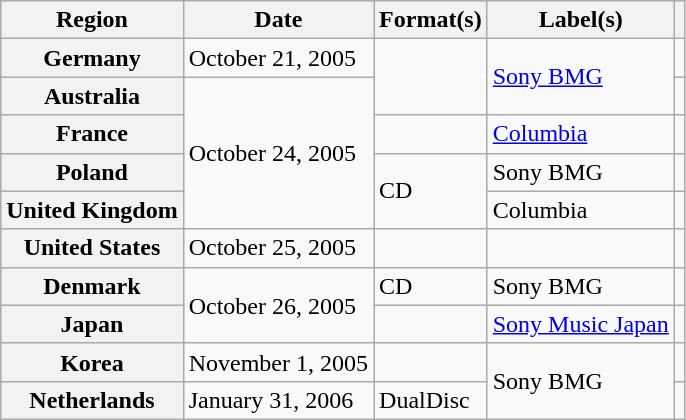<table class="wikitable plainrowheaders">
<tr>
<th scope="col">Region</th>
<th scope="col">Date</th>
<th scope="col">Format(s)</th>
<th scope="col">Label(s)</th>
<th scope="col"></th>
</tr>
<tr>
<th scope="row">Germany</th>
<td>October 21, 2005</td>
<td rowspan="2"></td>
<td rowspan="2"><a href='#'>Sony BMG</a></td>
<td></td>
</tr>
<tr>
<th scope="row">Australia</th>
<td rowspan="4">October 24, 2005</td>
<td></td>
</tr>
<tr>
<th scope="row">France</th>
<td></td>
<td><a href='#'>Columbia</a></td>
<td></td>
</tr>
<tr>
<th scope="row">Poland</th>
<td rowspan="2">CD</td>
<td>Sony BMG</td>
<td></td>
</tr>
<tr>
<th scope="row">United Kingdom</th>
<td>Columbia</td>
<td></td>
</tr>
<tr>
<th scope="row">United States</th>
<td>October 25, 2005</td>
<td></td>
<td></td>
<td></td>
</tr>
<tr>
<th scope="row">Denmark</th>
<td rowspan="2">October 26, 2005</td>
<td>CD</td>
<td>Sony BMG</td>
<td></td>
</tr>
<tr>
<th scope="row">Japan</th>
<td></td>
<td><a href='#'>Sony Music Japan</a></td>
<td></td>
</tr>
<tr>
<th scope="row">Korea</th>
<td>November 1, 2005</td>
<td></td>
<td rowspan="2">Sony BMG</td>
<td></td>
</tr>
<tr>
<th scope="row">Netherlands</th>
<td>January 31, 2006</td>
<td>DualDisc</td>
<td></td>
</tr>
</table>
